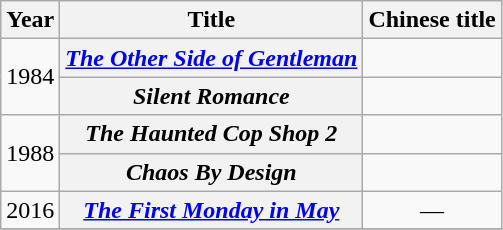<table class="wikitable plainrowheaders">
<tr ">
<th>Year</th>
<th>Title</th>
<th>Chinese title</th>
</tr>
<tr>
<td rowspan="2">1984</td>
<th scope="row"><em><a href='#'>The Other Side of Gentleman</a></em></th>
<td></td>
</tr>
<tr>
<th scope="row"><em>Silent Romance</em></th>
<td></td>
</tr>
<tr>
<td rowspan="2">1988</td>
<th scope="row"><em>The Haunted Cop Shop 2</em></th>
<td></td>
</tr>
<tr>
<th scope="row"><em>Chaos By Design</em></th>
<td></td>
</tr>
<tr>
<td>2016</td>
<th scope="row"><em><a href='#'>The First Monday in May</a></em></th>
<td style="text-align:center;">—</td>
</tr>
<tr>
</tr>
</table>
